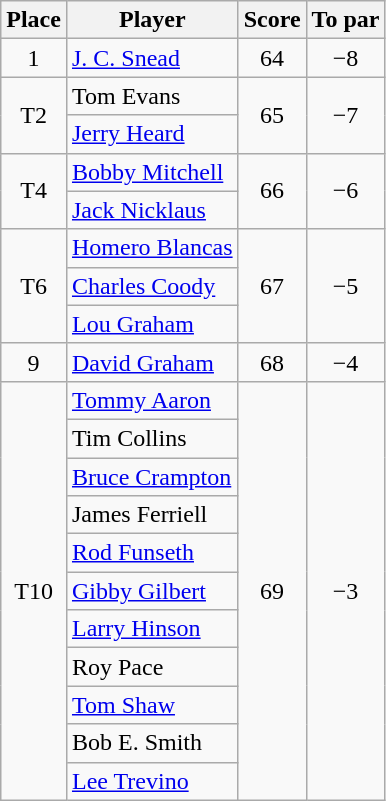<table class="wikitable">
<tr>
<th>Place</th>
<th>Player</th>
<th>Score</th>
<th>To par</th>
</tr>
<tr>
<td align=center>1</td>
<td> <a href='#'>J. C. Snead</a></td>
<td align=center>64</td>
<td align=center>−8</td>
</tr>
<tr>
<td rowspan=2 align=center>T2</td>
<td> Tom Evans</td>
<td rowspan=2 align=center>65</td>
<td rowspan=2 align=center>−7</td>
</tr>
<tr>
<td> <a href='#'>Jerry Heard</a></td>
</tr>
<tr>
<td rowspan=2 align=center>T4</td>
<td> <a href='#'>Bobby Mitchell</a></td>
<td rowspan=2 align=center>66</td>
<td rowspan=2 align=center>−6</td>
</tr>
<tr>
<td> <a href='#'>Jack Nicklaus</a></td>
</tr>
<tr>
<td rowspan=3 align=center>T6</td>
<td> <a href='#'>Homero Blancas</a></td>
<td rowspan=3 align=center>67</td>
<td rowspan=3 align=center>−5</td>
</tr>
<tr>
<td> <a href='#'>Charles Coody</a></td>
</tr>
<tr>
<td> <a href='#'>Lou Graham</a></td>
</tr>
<tr>
<td align=center>9</td>
<td> <a href='#'>David Graham</a></td>
<td align=center>68</td>
<td align=center>−4</td>
</tr>
<tr>
<td rowspan=11 align=center>T10</td>
<td> <a href='#'>Tommy Aaron</a></td>
<td rowspan=11 align=center>69</td>
<td rowspan=11 align=center>−3</td>
</tr>
<tr>
<td> Tim Collins</td>
</tr>
<tr>
<td> <a href='#'>Bruce Crampton</a></td>
</tr>
<tr>
<td> James Ferriell</td>
</tr>
<tr>
<td> <a href='#'>Rod Funseth</a></td>
</tr>
<tr>
<td> <a href='#'>Gibby Gilbert</a></td>
</tr>
<tr>
<td> <a href='#'>Larry Hinson</a></td>
</tr>
<tr>
<td> Roy Pace</td>
</tr>
<tr>
<td> <a href='#'>Tom Shaw</a></td>
</tr>
<tr>
<td> Bob E. Smith</td>
</tr>
<tr>
<td> <a href='#'>Lee Trevino</a></td>
</tr>
</table>
